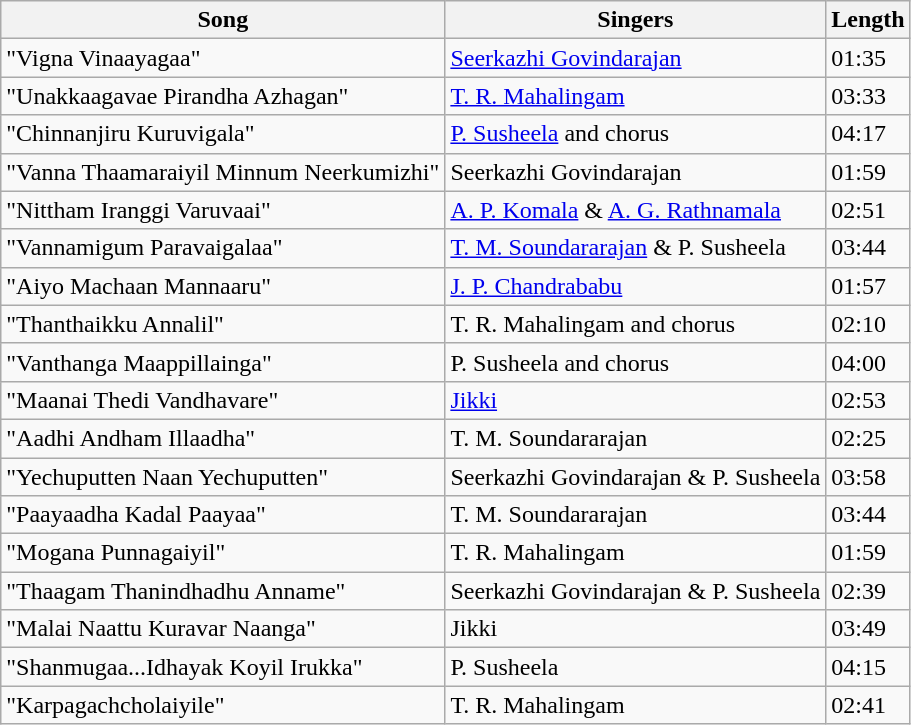<table class="wikitable sortable">
<tr>
<th>Song</th>
<th>Singers</th>
<th>Length</th>
</tr>
<tr>
<td>"Vigna Vinaayagaa"</td>
<td><a href='#'>Seerkazhi Govindarajan</a></td>
<td>01:35</td>
</tr>
<tr>
<td>"Unakkaagavae Pirandha Azhagan"</td>
<td><a href='#'>T. R. Mahalingam</a></td>
<td>03:33</td>
</tr>
<tr>
<td>"Chinnanjiru Kuruvigala"</td>
<td><a href='#'>P. Susheela</a> and chorus</td>
<td>04:17</td>
</tr>
<tr>
<td>"Vanna Thaamaraiyil Minnum Neerkumizhi"</td>
<td>Seerkazhi Govindarajan</td>
<td>01:59</td>
</tr>
<tr>
<td>"Nittham Iranggi Varuvaai"</td>
<td><a href='#'>A. P. Komala</a> & <a href='#'>A. G. Rathnamala</a></td>
<td>02:51</td>
</tr>
<tr>
<td>"Vannamigum Paravaigalaa"</td>
<td><a href='#'>T. M. Soundararajan</a> & P. Susheela</td>
<td>03:44</td>
</tr>
<tr>
<td>"Aiyo Machaan Mannaaru"</td>
<td><a href='#'>J. P. Chandrababu</a></td>
<td>01:57</td>
</tr>
<tr>
<td>"Thanthaikku Annalil"</td>
<td>T. R. Mahalingam and chorus</td>
<td>02:10</td>
</tr>
<tr>
<td>"Vanthanga Maappillainga"</td>
<td>P. Susheela and chorus</td>
<td>04:00</td>
</tr>
<tr>
<td>"Maanai Thedi Vandhavare"</td>
<td><a href='#'>Jikki</a></td>
<td>02:53</td>
</tr>
<tr>
<td>"Aadhi Andham Illaadha"</td>
<td>T. M. Soundararajan</td>
<td>02:25</td>
</tr>
<tr>
<td>"Yechuputten Naan Yechuputten"</td>
<td>Seerkazhi Govindarajan & P. Susheela</td>
<td>03:58</td>
</tr>
<tr>
<td>"Paayaadha Kadal Paayaa"</td>
<td>T. M. Soundararajan</td>
<td>03:44</td>
</tr>
<tr>
<td>"Mogana Punnagaiyil"</td>
<td>T. R. Mahalingam</td>
<td>01:59</td>
</tr>
<tr>
<td>"Thaagam Thanindhadhu Anname"</td>
<td>Seerkazhi Govindarajan & P. Susheela</td>
<td>02:39</td>
</tr>
<tr>
<td>"Malai Naattu Kuravar Naanga"</td>
<td>Jikki</td>
<td>03:49</td>
</tr>
<tr>
<td>"Shanmugaa...Idhayak Koyil Irukka"</td>
<td>P. Susheela</td>
<td>04:15</td>
</tr>
<tr>
<td>"Karpagachcholaiyile"</td>
<td>T. R. Mahalingam</td>
<td>02:41</td>
</tr>
</table>
